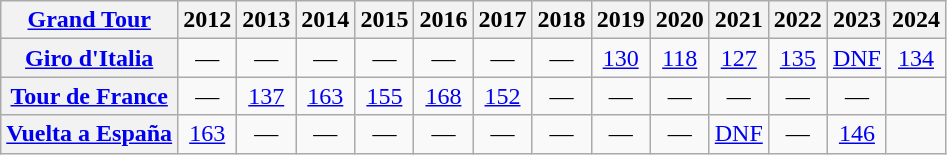<table class="wikitable plainrowheaders">
<tr>
<th scope="col"><a href='#'>Grand Tour</a></th>
<th scope="col">2012</th>
<th scope="col">2013</th>
<th scope="col">2014</th>
<th scope="col">2015</th>
<th scope="col">2016</th>
<th scope="col">2017</th>
<th scope="col">2018</th>
<th scope="col">2019</th>
<th scope="col">2020</th>
<th scope="col">2021</th>
<th scope="col">2022</th>
<th scope="col">2023</th>
<th>2024</th>
</tr>
<tr style="text-align:center;">
<th scope="row"> <a href='#'>Giro d'Italia</a></th>
<td>—</td>
<td>—</td>
<td>—</td>
<td>—</td>
<td>—</td>
<td>—</td>
<td>—</td>
<td><a href='#'>130</a></td>
<td><a href='#'>118</a></td>
<td><a href='#'>127</a></td>
<td><a href='#'>135</a></td>
<td><a href='#'>DNF</a></td>
<td><a href='#'>134</a></td>
</tr>
<tr style="text-align:center;">
<th scope="row"> <a href='#'>Tour de France</a></th>
<td>—</td>
<td><a href='#'>137</a></td>
<td><a href='#'>163</a></td>
<td><a href='#'>155</a></td>
<td><a href='#'>168</a></td>
<td><a href='#'>152</a></td>
<td>—</td>
<td>—</td>
<td>—</td>
<td>—</td>
<td>—</td>
<td>—</td>
<td></td>
</tr>
<tr style="text-align:center;">
<th scope="row"> <a href='#'>Vuelta a España</a></th>
<td><a href='#'>163</a></td>
<td>—</td>
<td>—</td>
<td>—</td>
<td>—</td>
<td>—</td>
<td>—</td>
<td>—</td>
<td>—</td>
<td><a href='#'>DNF</a></td>
<td>—</td>
<td><a href='#'>146</a></td>
<td></td>
</tr>
</table>
